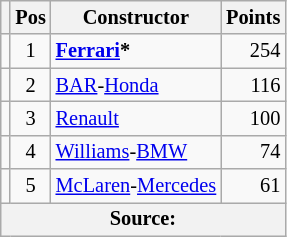<table class="wikitable" style="font-size: 85%;">
<tr>
<th></th>
<th>Pos</th>
<th>Constructor</th>
<th>Points</th>
</tr>
<tr>
<td></td>
<td align="center">1</td>
<td> <strong><a href='#'>Ferrari</a>*</strong></td>
<td align="right">254</td>
</tr>
<tr>
<td></td>
<td align="center">2</td>
<td> <a href='#'>BAR</a>-<a href='#'>Honda</a></td>
<td align="right">116</td>
</tr>
<tr>
<td></td>
<td align="center">3</td>
<td> <a href='#'>Renault</a></td>
<td align="right">100</td>
</tr>
<tr>
<td></td>
<td align="center">4</td>
<td> <a href='#'>Williams</a>-<a href='#'>BMW</a></td>
<td align="right">74</td>
</tr>
<tr>
<td></td>
<td align="center">5</td>
<td> <a href='#'>McLaren</a>-<a href='#'>Mercedes</a></td>
<td align="right">61</td>
</tr>
<tr>
<th colspan=4>Source:</th>
</tr>
</table>
